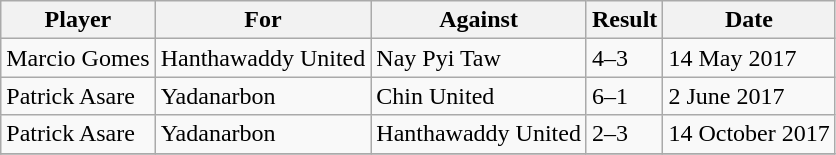<table class="wikitable sortable">
<tr>
<th>Player</th>
<th>For</th>
<th>Against</th>
<th align=center>Result</th>
<th>Date</th>
</tr>
<tr>
<td>Marcio Gomes</td>
<td>Hanthawaddy United</td>
<td>Nay Pyi Taw</td>
<td>4–3</td>
<td>14 May 2017</td>
</tr>
<tr>
<td>Patrick Asare</td>
<td>Yadanarbon</td>
<td>Chin United</td>
<td>6–1</td>
<td>2 June 2017</td>
</tr>
<tr>
<td>Patrick Asare</td>
<td>Yadanarbon</td>
<td>Hanthawaddy United</td>
<td>2–3</td>
<td>14 October 2017</td>
</tr>
<tr>
</tr>
</table>
